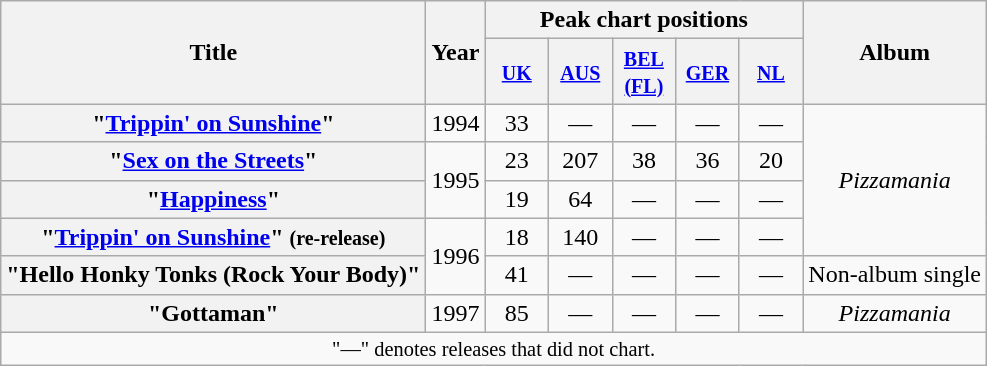<table class="wikitable plainrowheaders" style="text-align:center;">
<tr>
<th rowspan="2">Title</th>
<th rowspan="2">Year</th>
<th colspan="5">Peak chart positions</th>
<th rowspan="2">Album</th>
</tr>
<tr>
<th width="35"><small><a href='#'>UK</a><br></small></th>
<th width="35"><small><a href='#'>AUS</a><br></small></th>
<th width="35"><small><a href='#'>BEL<br>(FL)</a><br></small></th>
<th width="35"><small><a href='#'>GER</a><br></small></th>
<th width="35"><small><a href='#'>NL</a><br></small></th>
</tr>
<tr>
<th scope="row">"<a href='#'>Trippin' on Sunshine</a>"</th>
<td>1994</td>
<td align="center">33</td>
<td align="center">—</td>
<td align="center">—</td>
<td align="center">—</td>
<td align="center">—</td>
<td rowspan="4"><em>Pizzamania</em></td>
</tr>
<tr>
<th scope="row">"<a href='#'>Sex on the Streets</a>"</th>
<td rowspan="2">1995</td>
<td align="center">23</td>
<td align="center">207</td>
<td align="center">38</td>
<td align="center">36</td>
<td align="center">20</td>
</tr>
<tr>
<th scope="row">"<a href='#'>Happiness</a>"</th>
<td align="center">19</td>
<td align="center">64</td>
<td align="center">—</td>
<td align="center">—</td>
<td align="center">—</td>
</tr>
<tr>
<th scope="row">"<a href='#'>Trippin' on Sunshine</a>" <small>(re-release)</small></th>
<td rowspan="2">1996</td>
<td align="center">18</td>
<td align="center">140</td>
<td align="center">—</td>
<td align="center">—</td>
<td align="center">—</td>
</tr>
<tr>
<th scope="row">"Hello Honky Tonks (Rock Your Body)"</th>
<td align="center">41</td>
<td align="center">—</td>
<td align="center">—</td>
<td align="center">—</td>
<td align="center">—</td>
<td>Non-album single</td>
</tr>
<tr>
<th scope="row">"Gottaman"</th>
<td>1997</td>
<td align="center">85</td>
<td align="center">—</td>
<td align="center">—</td>
<td align="center">—</td>
<td align="center">—</td>
<td><em>Pizzamania</em></td>
</tr>
<tr>
<td align="center" colspan="8" style="font-size: 85%">"—" denotes releases that did not chart.</td>
</tr>
</table>
